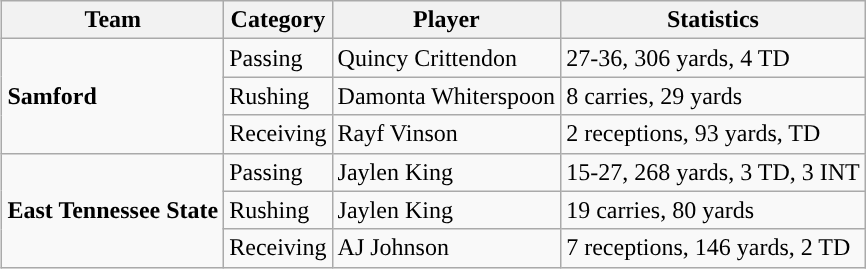<table class="wikitable" style="float: right;">
<tr>
<th>Team</th>
<th>Category</th>
<th>Player</th>
<th>Statistics</th>
</tr>
<tr>
<td rowspan=3><strong>Samford</strong></td>
<td>Passing</td>
<td>Quincy Crittendon</td>
<td>27-36, 306 yards, 4 TD</td>
</tr>
<tr>
<td>Rushing</td>
<td>Damonta Whiterspoon</td>
<td>8 carries, 29 yards</td>
</tr>
<tr>
<td>Receiving</td>
<td>Rayf Vinson</td>
<td>2 receptions, 93 yards, TD</td>
</tr>
<tr>
<td rowspan=3><strong>East Tennessee State</strong></td>
<td>Passing</td>
<td>Jaylen King</td>
<td>15-27, 268 yards, 3 TD, 3 INT</td>
</tr>
<tr>
<td>Rushing</td>
<td>Jaylen King</td>
<td>19 carries, 80 yards</td>
</tr>
<tr>
<td>Receiving</td>
<td>AJ Johnson</td>
<td>7 receptions, 146 yards, 2 TD</td>
</tr>
</table>
